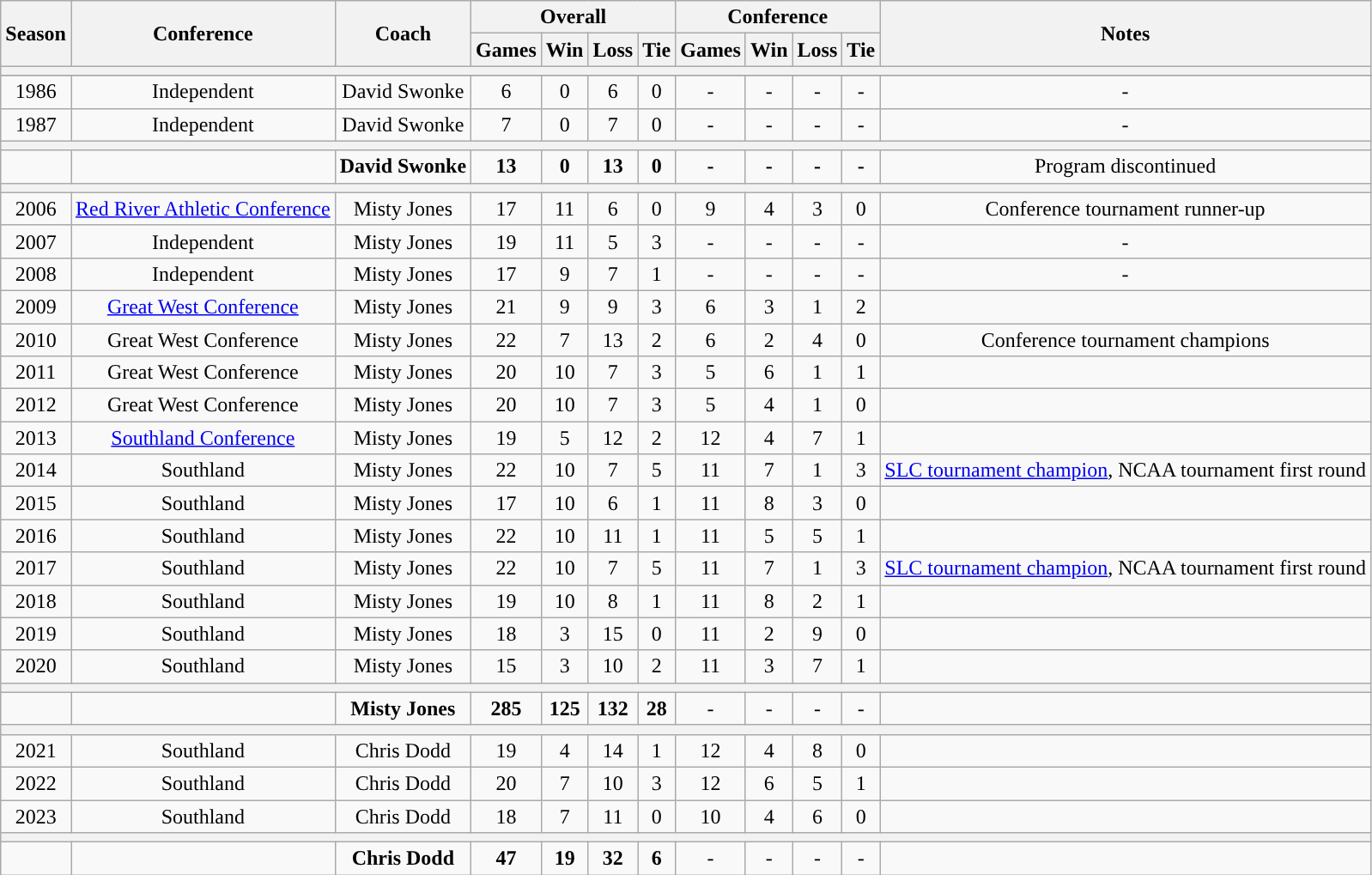<table class="wikitable" style="text-align: center;">
<tr>
<th rowspan=2>Season</th>
<th rowspan=2>Conference</th>
<th rowspan=2>Coach</th>
<th colspan="4">Overall</th>
<th colspan="4">Conference</th>
<th rowspan=2>Notes</th>
</tr>
<tr>
<th>Games</th>
<th>Win</th>
<th>Loss</th>
<th>Tie</th>
<th>Games</th>
<th>Win</th>
<th>Loss</th>
<th>Tie</th>
</tr>
<tr>
<th colspan=12></th>
</tr>
<tr>
</tr>
<tr>
<td>1986</td>
<td>Independent</td>
<td>David Swonke</td>
<td>6</td>
<td>0</td>
<td>6</td>
<td>0</td>
<td>-</td>
<td>-</td>
<td>-</td>
<td>-</td>
<td>-</td>
</tr>
<tr>
<td>1987</td>
<td>Independent</td>
<td>David Swonke</td>
<td>7</td>
<td>0</td>
<td>7</td>
<td>0</td>
<td>-</td>
<td>-</td>
<td>-</td>
<td>-</td>
<td>-</td>
</tr>
<tr>
<th colspan=12></th>
</tr>
<tr>
<td></td>
<td></td>
<td><strong>David Swonke</strong></td>
<td><strong>13</strong></td>
<td><strong>0</strong></td>
<td><strong>13</strong></td>
<td><strong>0</strong></td>
<td><strong>-</strong></td>
<td><strong>-</strong></td>
<td><strong>-</strong></td>
<td><strong>-</strong></td>
<td>Program discontinued</td>
</tr>
<tr>
<th colspan=12></th>
</tr>
<tr>
<td>2006</td>
<td><a href='#'>Red River Athletic Conference</a></td>
<td>Misty Jones</td>
<td>17</td>
<td>11</td>
<td>6</td>
<td>0</td>
<td>9</td>
<td>4</td>
<td>3</td>
<td>0</td>
<td>Conference tournament runner-up</td>
</tr>
<tr>
<td>2007</td>
<td>Independent</td>
<td>Misty Jones</td>
<td>19</td>
<td>11</td>
<td>5</td>
<td>3</td>
<td>-</td>
<td>-</td>
<td>-</td>
<td>-</td>
<td>-</td>
</tr>
<tr>
<td>2008</td>
<td>Independent</td>
<td>Misty Jones</td>
<td>17</td>
<td>9</td>
<td>7</td>
<td>1</td>
<td>-</td>
<td>-</td>
<td>-</td>
<td>-</td>
<td>-</td>
</tr>
<tr>
<td>2009</td>
<td><a href='#'>Great West Conference</a></td>
<td>Misty Jones</td>
<td>21</td>
<td>9</td>
<td>9</td>
<td>3</td>
<td>6</td>
<td>3</td>
<td>1</td>
<td>2</td>
<td></td>
</tr>
<tr>
<td>2010</td>
<td>Great West Conference</td>
<td>Misty Jones</td>
<td>22</td>
<td>7</td>
<td>13</td>
<td>2</td>
<td>6</td>
<td>2</td>
<td>4</td>
<td>0</td>
<td>Conference tournament champions</td>
</tr>
<tr>
<td>2011</td>
<td>Great West Conference</td>
<td>Misty Jones</td>
<td>20</td>
<td>10</td>
<td>7</td>
<td>3</td>
<td>5</td>
<td>6</td>
<td>1</td>
<td>1</td>
<td></td>
</tr>
<tr>
<td>2012</td>
<td>Great West Conference</td>
<td>Misty Jones</td>
<td>20</td>
<td>10</td>
<td>7</td>
<td>3</td>
<td>5</td>
<td>4</td>
<td>1</td>
<td>0</td>
<td></td>
</tr>
<tr>
<td>2013</td>
<td><a href='#'>Southland Conference</a></td>
<td>Misty Jones</td>
<td>19</td>
<td>5</td>
<td>12</td>
<td>2</td>
<td>12</td>
<td>4</td>
<td>7</td>
<td>1</td>
<td></td>
</tr>
<tr>
<td>2014</td>
<td>Southland</td>
<td>Misty Jones</td>
<td>22</td>
<td>10</td>
<td>7</td>
<td>5</td>
<td>11</td>
<td>7</td>
<td>1</td>
<td>3</td>
<td><a href='#'>SLC tournament champion</a>, NCAA tournament first round</td>
</tr>
<tr>
<td>2015</td>
<td>Southland</td>
<td>Misty Jones</td>
<td>17</td>
<td>10</td>
<td>6</td>
<td>1</td>
<td>11</td>
<td>8</td>
<td>3</td>
<td>0</td>
<td></td>
</tr>
<tr>
<td>2016</td>
<td>Southland</td>
<td>Misty Jones</td>
<td>22</td>
<td>10</td>
<td>11</td>
<td>1</td>
<td>11</td>
<td>5</td>
<td>5</td>
<td>1</td>
<td></td>
</tr>
<tr>
<td>2017</td>
<td>Southland</td>
<td>Misty Jones</td>
<td>22</td>
<td>10</td>
<td>7</td>
<td>5</td>
<td>11</td>
<td>7</td>
<td>1</td>
<td>3</td>
<td><a href='#'>SLC tournament champion</a>, NCAA tournament first round</td>
</tr>
<tr>
<td>2018</td>
<td>Southland</td>
<td>Misty Jones</td>
<td>19</td>
<td>10</td>
<td>8</td>
<td>1</td>
<td>11</td>
<td>8</td>
<td>2</td>
<td>1</td>
<td></td>
</tr>
<tr>
<td>2019</td>
<td>Southland</td>
<td>Misty Jones</td>
<td>18</td>
<td>3</td>
<td>15</td>
<td>0</td>
<td>11</td>
<td>2</td>
<td>9</td>
<td>0</td>
<td></td>
</tr>
<tr>
<td>2020</td>
<td>Southland</td>
<td>Misty Jones</td>
<td>15</td>
<td>3</td>
<td>10</td>
<td>2</td>
<td>11</td>
<td>3</td>
<td>7</td>
<td>1</td>
<td></td>
</tr>
<tr>
<th colspan=12></th>
</tr>
<tr>
<td></td>
<td></td>
<td><strong>Misty Jones</strong></td>
<td><strong>285</strong></td>
<td><strong>125</strong></td>
<td><strong>132</strong></td>
<td><strong>28</strong></td>
<td>-</td>
<td>-</td>
<td>-</td>
<td>-</td>
</tr>
<tr>
<th colspan=12></th>
</tr>
<tr>
<td>2021</td>
<td>Southland</td>
<td>Chris Dodd</td>
<td>19</td>
<td>4</td>
<td>14</td>
<td>1</td>
<td>12</td>
<td>4</td>
<td>8</td>
<td>0</td>
<td></td>
</tr>
<tr>
<td>2022</td>
<td>Southland</td>
<td>Chris Dodd</td>
<td>20</td>
<td>7</td>
<td>10</td>
<td>3</td>
<td>12</td>
<td>6</td>
<td>5</td>
<td>1</td>
<td></td>
</tr>
<tr>
<td>2023</td>
<td>Southland</td>
<td>Chris Dodd</td>
<td>18</td>
<td>7</td>
<td>11</td>
<td>0</td>
<td>10</td>
<td>4</td>
<td>6</td>
<td>0</td>
<td></td>
</tr>
<tr>
<th colspan=12></th>
</tr>
<tr>
<td></td>
<td></td>
<td><strong>Chris Dodd</strong></td>
<td><strong>47 </strong></td>
<td><strong>19 </strong></td>
<td><strong>32 </strong></td>
<td><strong>6 </strong></td>
<td>-</td>
<td>-</td>
<td>-</td>
<td>-</td>
</tr>
</table>
